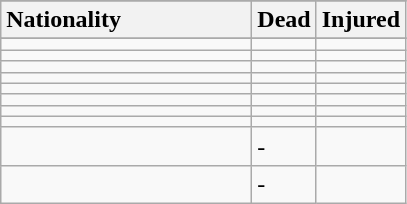<table class="wikitable floatright" style="margin-right:1em">
<tr>
</tr>
<tr>
<th style="text-align:left; width:160px">Nationality</th>
<th style="text-align:center;">Dead</th>
<th style="text-align:center;">Injured</th>
</tr>
<tr>
</tr>
<tr>
<td style="text-align:left;"></td>
<td></td>
<td></td>
</tr>
<tr>
<td style="text-align:left;"></td>
<td></td>
<td></td>
</tr>
<tr>
<td style="text-align:left;"></td>
<td></td>
<td></td>
</tr>
<tr>
<td style="text-align:left;"></td>
<td></td>
<td></td>
</tr>
<tr>
<td style="text-align:left;"></td>
<td></td>
<td></td>
</tr>
<tr>
<td style="text-align:left;"></td>
<td></td>
<td></td>
</tr>
<tr>
<td style="text-align:left;"></td>
<td></td>
<td></td>
</tr>
<tr>
<td style="text-align:left;"></td>
<td></td>
<td></td>
</tr>
<tr>
<td style="text-align:left;"></td>
<td>-</td>
<td></td>
</tr>
<tr>
<td style="text-align:left;"></td>
<td>-</td>
<td></td>
</tr>
</table>
